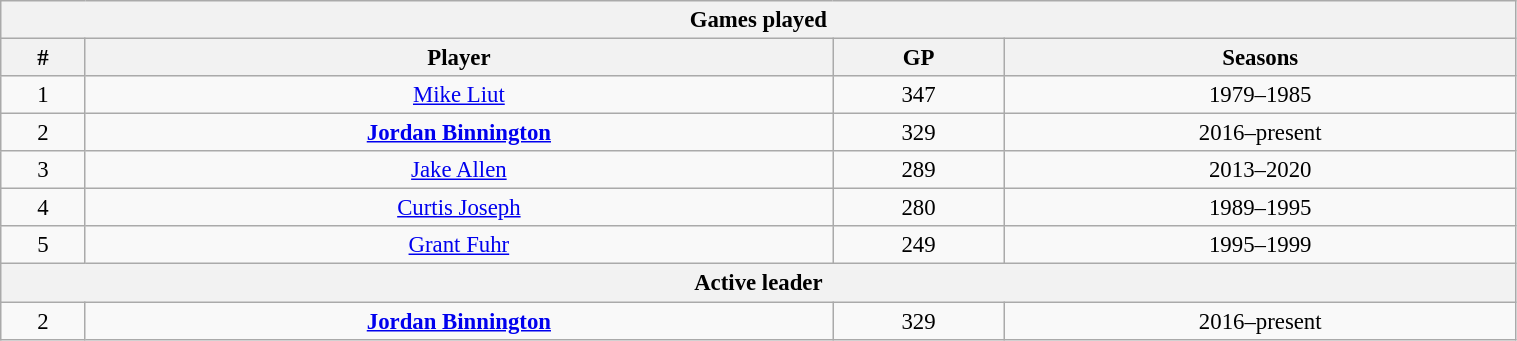<table class="wikitable" style="text-align: center; font-size: 95%" width="80%">
<tr>
<th colspan="4">Games played</th>
</tr>
<tr>
<th>#</th>
<th>Player</th>
<th>GP</th>
<th>Seasons</th>
</tr>
<tr>
<td>1</td>
<td><a href='#'>Mike Liut</a></td>
<td>347</td>
<td>1979–1985</td>
</tr>
<tr>
<td>2</td>
<td><strong><a href='#'>Jordan Binnington</a></strong></td>
<td>329</td>
<td>2016–present</td>
</tr>
<tr>
<td>3</td>
<td><a href='#'>Jake Allen</a></td>
<td>289</td>
<td>2013–2020</td>
</tr>
<tr>
<td>4</td>
<td><a href='#'>Curtis Joseph</a></td>
<td>280</td>
<td>1989–1995</td>
</tr>
<tr>
<td>5</td>
<td><a href='#'>Grant Fuhr</a></td>
<td>249</td>
<td>1995–1999</td>
</tr>
<tr>
<th colspan="4">Active leader</th>
</tr>
<tr>
<td>2</td>
<td><strong><a href='#'>Jordan Binnington</a></strong></td>
<td>329</td>
<td>2016–present</td>
</tr>
</table>
